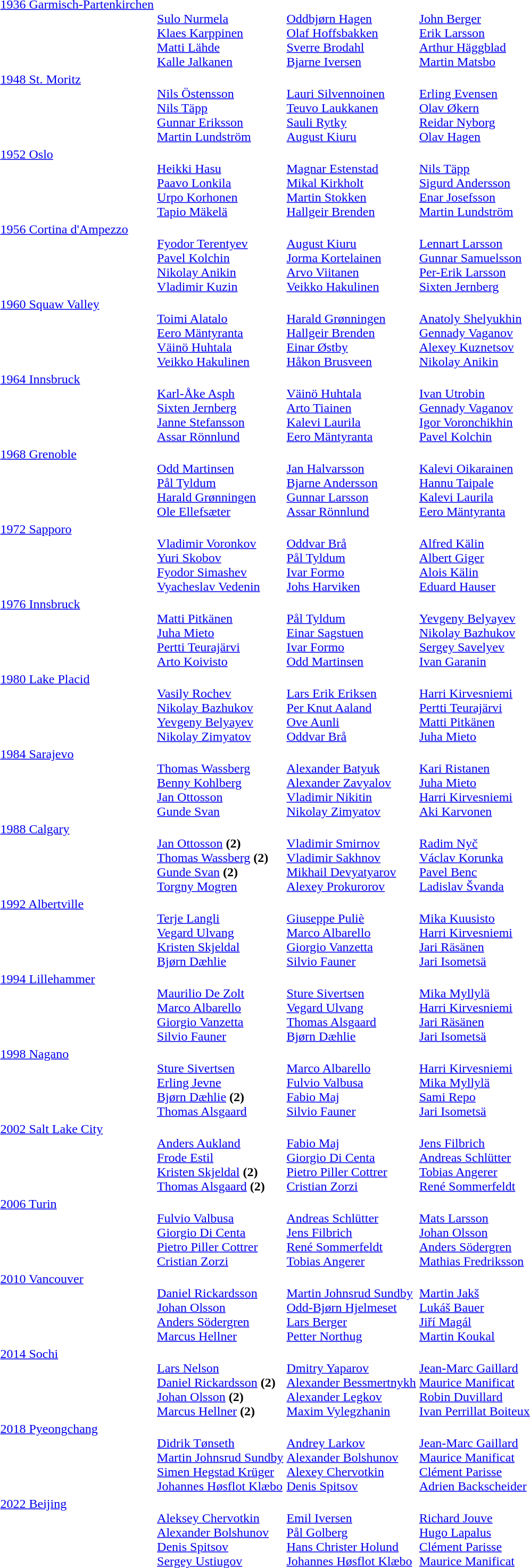<table>
<tr valign="top">
<td><a href='#'>1936 Garmisch-Partenkirchen</a><br></td>
<td><br><a href='#'>Sulo Nurmela</a><br><a href='#'>Klaes Karppinen</a><br><a href='#'>Matti Lähde</a><br><a href='#'>Kalle Jalkanen</a></td>
<td><br><a href='#'>Oddbjørn Hagen</a><br><a href='#'>Olaf Hoffsbakken</a><br><a href='#'>Sverre Brodahl</a><br><a href='#'>Bjarne Iversen</a></td>
<td><br><a href='#'>John Berger</a><br><a href='#'>Erik Larsson</a><br><a href='#'>Arthur Häggblad</a><br><a href='#'>Martin Matsbo</a></td>
</tr>
<tr valign="top">
<td><a href='#'>1948 St. Moritz</a><br></td>
<td><br><a href='#'>Nils Östensson</a><br><a href='#'>Nils Täpp</a><br><a href='#'>Gunnar Eriksson</a><br><a href='#'>Martin Lundström</a></td>
<td><br><a href='#'>Lauri Silvennoinen</a><br><a href='#'>Teuvo Laukkanen</a><br><a href='#'>Sauli Rytky</a><br><a href='#'>August Kiuru</a></td>
<td><br><a href='#'>Erling Evensen</a><br><a href='#'>Olav Økern</a><br><a href='#'>Reidar Nyborg</a><br><a href='#'>Olav Hagen</a></td>
</tr>
<tr valign="top">
<td><a href='#'>1952 Oslo</a><br></td>
<td><br><a href='#'>Heikki Hasu</a><br><a href='#'>Paavo Lonkila</a><br><a href='#'>Urpo Korhonen</a><br><a href='#'>Tapio Mäkelä</a></td>
<td><br><a href='#'>Magnar Estenstad</a><br><a href='#'>Mikal Kirkholt</a><br><a href='#'>Martin Stokken</a><br><a href='#'>Hallgeir Brenden</a></td>
<td><br><a href='#'>Nils Täpp</a><br><a href='#'>Sigurd Andersson</a><br><a href='#'>Enar Josefsson</a><br><a href='#'>Martin Lundström</a></td>
</tr>
<tr valign="top">
<td><a href='#'>1956 Cortina d'Ampezzo</a><br></td>
<td><br><a href='#'>Fyodor Terentyev</a><br><a href='#'>Pavel Kolchin</a><br><a href='#'>Nikolay Anikin</a><br><a href='#'>Vladimir Kuzin</a></td>
<td><br><a href='#'>August Kiuru</a><br><a href='#'>Jorma Kortelainen</a><br><a href='#'>Arvo Viitanen</a><br><a href='#'>Veikko Hakulinen</a></td>
<td><br><a href='#'>Lennart Larsson</a><br><a href='#'>Gunnar Samuelsson</a><br><a href='#'>Per-Erik Larsson</a><br><a href='#'>Sixten Jernberg</a></td>
</tr>
<tr valign="top">
<td><a href='#'>1960 Squaw Valley</a><br></td>
<td><br><a href='#'>Toimi Alatalo</a><br><a href='#'>Eero Mäntyranta</a><br><a href='#'>Väinö Huhtala</a><br><a href='#'>Veikko Hakulinen</a></td>
<td><br><a href='#'>Harald Grønningen</a><br><a href='#'>Hallgeir Brenden</a><br><a href='#'>Einar Østby</a><br><a href='#'>Håkon Brusveen</a></td>
<td><br><a href='#'>Anatoly Shelyukhin</a><br><a href='#'>Gennady Vaganov</a><br><a href='#'>Alexey Kuznetsov</a><br><a href='#'>Nikolay Anikin</a></td>
</tr>
<tr valign="top">
<td><a href='#'>1964 Innsbruck</a><br></td>
<td><br><a href='#'>Karl-Åke Asph</a><br><a href='#'>Sixten Jernberg</a><br><a href='#'>Janne Stefansson</a><br><a href='#'>Assar Rönnlund</a></td>
<td><br><a href='#'>Väinö Huhtala</a><br><a href='#'>Arto Tiainen</a><br><a href='#'>Kalevi Laurila</a><br><a href='#'>Eero Mäntyranta</a></td>
<td><br><a href='#'>Ivan Utrobin</a><br><a href='#'>Gennady Vaganov</a><br><a href='#'>Igor Voronchikhin</a><br><a href='#'>Pavel Kolchin</a></td>
</tr>
<tr valign="top">
<td><a href='#'>1968 Grenoble</a><br></td>
<td><br><a href='#'>Odd Martinsen</a><br><a href='#'>Pål Tyldum</a><br><a href='#'>Harald Grønningen</a><br><a href='#'>Ole Ellefsæter</a></td>
<td><br><a href='#'>Jan Halvarsson</a><br><a href='#'>Bjarne Andersson</a><br><a href='#'>Gunnar Larsson</a><br><a href='#'>Assar Rönnlund</a></td>
<td><br><a href='#'>Kalevi Oikarainen</a><br><a href='#'>Hannu Taipale</a><br><a href='#'>Kalevi Laurila</a><br><a href='#'>Eero Mäntyranta</a></td>
</tr>
<tr valign="top">
<td><a href='#'>1972 Sapporo</a><br></td>
<td><br><a href='#'>Vladimir Voronkov</a><br><a href='#'>Yuri Skobov</a><br><a href='#'>Fyodor Simashev</a><br><a href='#'>Vyacheslav Vedenin</a></td>
<td><br><a href='#'>Oddvar Brå</a><br><a href='#'>Pål Tyldum</a><br><a href='#'>Ivar Formo</a><br><a href='#'>Johs Harviken</a></td>
<td><br><a href='#'>Alfred Kälin</a><br><a href='#'>Albert Giger</a><br><a href='#'>Alois Kälin</a><br><a href='#'>Eduard Hauser</a></td>
</tr>
<tr valign="top">
<td><a href='#'>1976 Innsbruck</a><br></td>
<td><br><a href='#'>Matti Pitkänen</a><br><a href='#'>Juha Mieto</a><br><a href='#'>Pertti Teurajärvi</a><br><a href='#'>Arto Koivisto</a></td>
<td><br><a href='#'>Pål Tyldum</a><br><a href='#'>Einar Sagstuen</a><br><a href='#'>Ivar Formo</a><br><a href='#'>Odd Martinsen</a></td>
<td><br><a href='#'>Yevgeny Belyayev</a><br><a href='#'>Nikolay Bazhukov</a><br><a href='#'>Sergey Savelyev</a><br><a href='#'>Ivan Garanin</a></td>
</tr>
<tr valign="top">
<td><a href='#'>1980 Lake Placid</a><br></td>
<td><br><a href='#'>Vasily Rochev</a><br><a href='#'>Nikolay Bazhukov</a><br><a href='#'>Yevgeny Belyayev</a><br><a href='#'>Nikolay Zimyatov</a></td>
<td><br><a href='#'>Lars Erik Eriksen</a><br><a href='#'>Per Knut Aaland</a><br><a href='#'>Ove Aunli</a><br><a href='#'>Oddvar Brå</a></td>
<td><br><a href='#'>Harri Kirvesniemi</a><br><a href='#'>Pertti Teurajärvi</a><br><a href='#'>Matti Pitkänen</a><br><a href='#'>Juha Mieto</a></td>
</tr>
<tr valign="top">
<td><a href='#'>1984 Sarajevo</a><br></td>
<td><br><a href='#'>Thomas Wassberg</a><br><a href='#'>Benny Kohlberg</a><br><a href='#'>Jan Ottosson</a><br><a href='#'>Gunde Svan</a></td>
<td><br><a href='#'>Alexander Batyuk</a><br><a href='#'>Alexander Zavyalov</a><br><a href='#'>Vladimir Nikitin</a><br><a href='#'>Nikolay Zimyatov</a></td>
<td><br><a href='#'>Kari Ristanen</a><br><a href='#'>Juha Mieto</a><br><a href='#'>Harri Kirvesniemi</a><br><a href='#'>Aki Karvonen</a></td>
</tr>
<tr valign="top">
<td><a href='#'>1988 Calgary</a><br></td>
<td><br><a href='#'>Jan Ottosson</a> <strong>(2)</strong><br><a href='#'>Thomas Wassberg</a> <strong>(2)</strong><br><a href='#'>Gunde Svan</a> <strong>(2)</strong><br> <a href='#'>Torgny Mogren</a></td>
<td><br><a href='#'>Vladimir Smirnov</a><br><a href='#'>Vladimir Sakhnov</a><br><a href='#'>Mikhail Devyatyarov</a><br> <a href='#'>Alexey Prokurorov</a></td>
<td><br><a href='#'>Radim Nyč</a><br><a href='#'>Václav Korunka</a><br><a href='#'>Pavel Benc</a><br> <a href='#'>Ladislav Švanda</a></td>
</tr>
<tr valign="top">
<td><a href='#'>1992 Albertville</a><br></td>
<td><br><a href='#'>Terje Langli</a><br><a href='#'>Vegard Ulvang</a><br><a href='#'>Kristen Skjeldal</a><br> <a href='#'>Bjørn Dæhlie</a></td>
<td><br><a href='#'>Giuseppe Puliè</a><br><a href='#'>Marco Albarello</a><br><a href='#'>Giorgio Vanzetta</a><br> <a href='#'>Silvio Fauner</a></td>
<td><br><a href='#'>Mika Kuusisto</a><br><a href='#'>Harri Kirvesniemi</a><br><a href='#'>Jari Räsänen</a><br> <a href='#'>Jari Isometsä</a></td>
</tr>
<tr valign="top">
<td><a href='#'>1994 Lillehammer</a><br></td>
<td><br><a href='#'>Maurilio De Zolt</a><br><a href='#'>Marco Albarello</a><br><a href='#'>Giorgio Vanzetta</a><br> <a href='#'>Silvio Fauner</a></td>
<td><br><a href='#'>Sture Sivertsen</a><br><a href='#'>Vegard Ulvang</a><br><a href='#'>Thomas Alsgaard</a><br> <a href='#'>Bjørn Dæhlie</a></td>
<td><br><a href='#'>Mika Myllylä</a><br><a href='#'>Harri Kirvesniemi</a><br><a href='#'>Jari Räsänen</a><br> <a href='#'>Jari Isometsä</a></td>
</tr>
<tr valign="top">
<td><a href='#'>1998 Nagano</a><br></td>
<td><br><a href='#'>Sture Sivertsen</a><br><a href='#'>Erling Jevne</a><br><a href='#'>Bjørn Dæhlie</a> <strong>(2)</strong><br><a href='#'>Thomas Alsgaard</a></td>
<td><br><a href='#'>Marco Albarello</a><br><a href='#'>Fulvio Valbusa</a><br><a href='#'>Fabio Maj</a><br><a href='#'>Silvio Fauner</a></td>
<td><br><a href='#'>Harri Kirvesniemi</a><br><a href='#'>Mika Myllylä</a><br><a href='#'>Sami Repo</a><br><a href='#'>Jari Isometsä</a></td>
</tr>
<tr valign="top">
<td><a href='#'>2002 Salt Lake City</a><br></td>
<td><br><a href='#'>Anders Aukland</a><br><a href='#'>Frode Estil</a><br><a href='#'>Kristen Skjeldal</a> <strong>(2)</strong><br><a href='#'>Thomas Alsgaard</a> <strong>(2)</strong></td>
<td><br><a href='#'>Fabio Maj</a><br><a href='#'>Giorgio Di Centa</a><br><a href='#'>Pietro Piller Cottrer</a><br><a href='#'>Cristian Zorzi</a></td>
<td><br><a href='#'>Jens Filbrich</a><br><a href='#'>Andreas Schlütter</a><br><a href='#'>Tobias Angerer</a><br><a href='#'>René Sommerfeldt</a></td>
</tr>
<tr valign="top">
<td><a href='#'>2006 Turin</a><br></td>
<td><br><a href='#'>Fulvio Valbusa</a><br><a href='#'>Giorgio Di Centa</a><br><a href='#'>Pietro Piller Cottrer</a><br><a href='#'>Cristian Zorzi</a></td>
<td><br><a href='#'>Andreas Schlütter</a><br><a href='#'>Jens Filbrich</a><br><a href='#'>René Sommerfeldt</a><br><a href='#'>Tobias Angerer</a></td>
<td><br><a href='#'>Mats Larsson</a><br><a href='#'>Johan Olsson</a><br><a href='#'>Anders Södergren</a><br><a href='#'>Mathias Fredriksson</a></td>
</tr>
<tr valign="top">
<td><a href='#'>2010 Vancouver</a><br></td>
<td><br><a href='#'>Daniel Rickardsson</a><br><a href='#'>Johan Olsson</a><br><a href='#'>Anders Södergren</a><br><a href='#'>Marcus Hellner</a></td>
<td><br><a href='#'>Martin Johnsrud Sundby</a><br><a href='#'>Odd-Bjørn Hjelmeset</a><br><a href='#'>Lars Berger</a><br><a href='#'>Petter Northug</a></td>
<td><br><a href='#'>Martin Jakš</a><br><a href='#'>Lukáš Bauer</a><br><a href='#'>Jiří Magál</a><br><a href='#'>Martin Koukal</a></td>
</tr>
<tr valign="top">
<td><a href='#'>2014 Sochi</a><br></td>
<td><br><a href='#'>Lars Nelson</a><br><a href='#'>Daniel Rickardsson</a> <strong>(2)</strong><br><a href='#'>Johan Olsson</a> <strong>(2)</strong><br><a href='#'>Marcus Hellner</a> <strong>(2)</strong></td>
<td><br><a href='#'>Dmitry Yaparov</a><br><a href='#'>Alexander Bessmertnykh</a><br><a href='#'>Alexander Legkov</a><br><a href='#'>Maxim Vylegzhanin</a></td>
<td><br><a href='#'>Jean-Marc Gaillard</a><br><a href='#'>Maurice Manificat</a><br><a href='#'>Robin Duvillard</a><br><a href='#'>Ivan Perrillat Boiteux</a></td>
</tr>
<tr valign="top">
<td><a href='#'>2018 Pyeongchang</a><br></td>
<td><br><a href='#'>Didrik Tønseth</a><br><a href='#'>Martin Johnsrud Sundby</a><br><a href='#'>Simen Hegstad Krüger</a><br><a href='#'>Johannes Høsflot Klæbo</a></td>
<td><br><a href='#'>Andrey Larkov</a><br><a href='#'>Alexander Bolshunov</a><br><a href='#'>Alexey Chervotkin</a><br><a href='#'>Denis Spitsov</a></td>
<td><br><a href='#'>Jean-Marc Gaillard</a><br><a href='#'>Maurice Manificat</a><br><a href='#'>Clément Parisse</a><br><a href='#'>Adrien Backscheider</a></td>
</tr>
<tr valign="top">
<td><a href='#'>2022 Beijing</a> <br></td>
<td> <br><a href='#'>Aleksey Chervotkin</a><br><a href='#'>Alexander Bolshunov</a><br><a href='#'>Denis Spitsov</a><br><a href='#'>Sergey Ustiugov</a></td>
<td><br><a href='#'>Emil Iversen</a><br><a href='#'>Pål Golberg</a><br><a href='#'>Hans Christer Holund</a><br><a href='#'>Johannes Høsflot Klæbo</a></td>
<td><br> <a href='#'>Richard Jouve</a><br><a href='#'>Hugo Lapalus</a><br><a href='#'>Clément Parisse</a><br><a href='#'>Maurice Manificat</a></td>
</tr>
<tr>
</tr>
</table>
